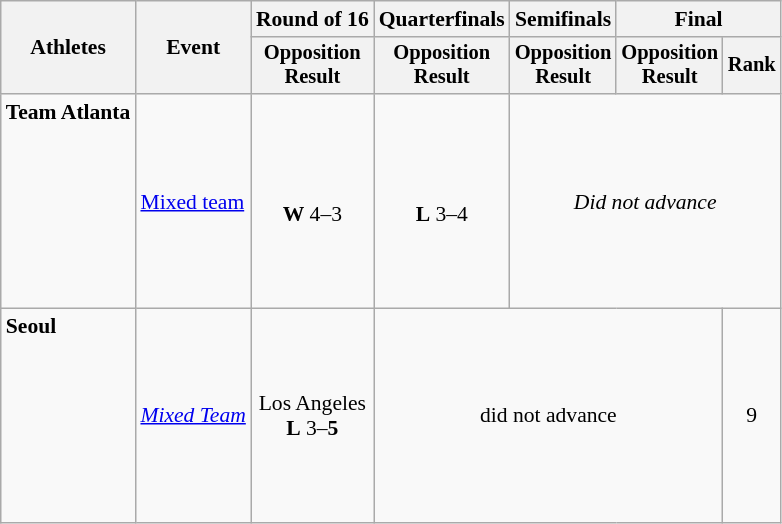<table class="wikitable" style="font-size:90%">
<tr>
<th rowspan=2>Athletes</th>
<th rowspan=2>Event</th>
<th>Round of 16</th>
<th>Quarterfinals</th>
<th>Semifinals</th>
<th colspan=2>Final</th>
</tr>
<tr style="font-size:95%">
<th>Opposition<br>Result</th>
<th>Opposition<br>Result</th>
<th>Opposition<br>Result</th>
<th>Opposition<br>Result</th>
<th>Rank</th>
</tr>
<tr align=center>
<td align=left><strong>Team Atlanta</strong><br><br> <br><br><br><br><br><br></td>
<td align=left><a href='#'>Mixed team</a></td>
<td><br><strong>W</strong> 4–3</td>
<td><br><strong>L</strong> 3–4</td>
<td Colspan=3><em>Did not advance</em></td>
</tr>
<tr align="center">
<td align=left><strong>Seoul</strong><br><br> <br><br><br><br><br><br></td>
<td><em><a href='#'>Mixed Team</a></em></td>
<td>Los Angeles <br> <strong>L</strong> 3–<strong>5</strong></td>
<td colspan="3">did not advance</td>
<td>9</td>
</tr>
</table>
